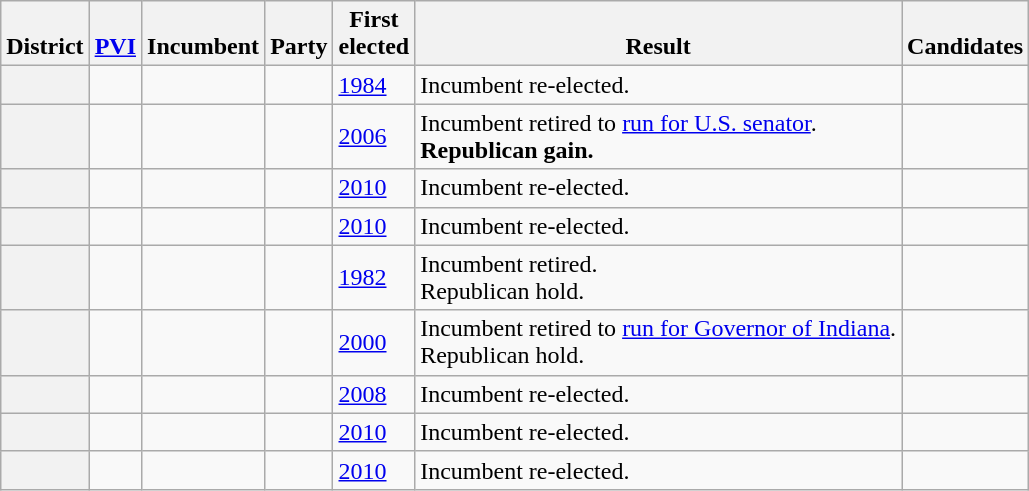<table class="wikitable sortable">
<tr valign=bottom>
<th>District</th>
<th><a href='#'>PVI</a></th>
<th>Incumbent</th>
<th>Party</th>
<th>First<br>elected</th>
<th>Result</th>
<th>Candidates</th>
</tr>
<tr>
<th></th>
<td></td>
<td></td>
<td></td>
<td><a href='#'>1984</a></td>
<td>Incumbent re-elected.</td>
<td nowrap></td>
</tr>
<tr>
<th></th>
<td></td>
<td></td>
<td></td>
<td><a href='#'>2006</a></td>
<td>Incumbent retired to <a href='#'>run for U.S. senator</a>.<br><strong>Republican gain.</strong></td>
<td nowrap></td>
</tr>
<tr>
<th></th>
<td></td>
<td></td>
<td></td>
<td><a href='#'>2010</a></td>
<td>Incumbent re-elected.</td>
<td nowrap></td>
</tr>
<tr>
<th></th>
<td></td>
<td></td>
<td></td>
<td><a href='#'>2010</a></td>
<td>Incumbent re-elected.</td>
<td nowrap></td>
</tr>
<tr>
<th></th>
<td></td>
<td></td>
<td></td>
<td><a href='#'>1982</a></td>
<td>Incumbent retired.<br>Republican hold.</td>
<td nowrap></td>
</tr>
<tr>
<th></th>
<td></td>
<td></td>
<td></td>
<td><a href='#'>2000</a></td>
<td>Incumbent retired to <a href='#'>run for Governor of Indiana</a>.<br>Republican hold.</td>
<td nowrap></td>
</tr>
<tr>
<th></th>
<td></td>
<td></td>
<td></td>
<td><a href='#'>2008 </a></td>
<td>Incumbent re-elected.</td>
<td nowrap></td>
</tr>
<tr>
<th></th>
<td></td>
<td></td>
<td></td>
<td><a href='#'>2010</a></td>
<td>Incumbent re-elected.</td>
<td nowrap></td>
</tr>
<tr>
<th></th>
<td></td>
<td></td>
<td></td>
<td><a href='#'>2010</a></td>
<td>Incumbent re-elected.</td>
<td nowrap></td>
</tr>
</table>
